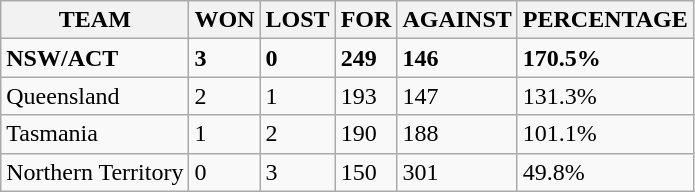<table class="wikitable">
<tr>
<th>TEAM</th>
<th>WON</th>
<th>LOST</th>
<th>FOR</th>
<th>AGAINST</th>
<th>PERCENTAGE</th>
</tr>
<tr>
<td><strong>NSW/ACT</strong></td>
<td><strong>3</strong></td>
<td><strong>0</strong></td>
<td><strong>249</strong></td>
<td><strong>146</strong></td>
<td><strong>170.5%</strong></td>
</tr>
<tr>
<td>Queensland</td>
<td>2</td>
<td>1</td>
<td>193</td>
<td>147</td>
<td>131.3%</td>
</tr>
<tr>
<td>Tasmania</td>
<td>1</td>
<td>2</td>
<td>190</td>
<td>188</td>
<td>101.1%</td>
</tr>
<tr>
<td>Northern Territory</td>
<td>0</td>
<td>3</td>
<td>150</td>
<td>301</td>
<td>49.8%</td>
</tr>
</table>
